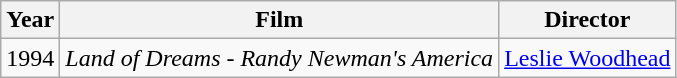<table class="wikitable">
<tr>
<th>Year</th>
<th>Film</th>
<th>Director</th>
</tr>
<tr>
<td>1994</td>
<td><em>Land of Dreams - Randy Newman's America</em></td>
<td><a href='#'>Leslie Woodhead</a></td>
</tr>
</table>
